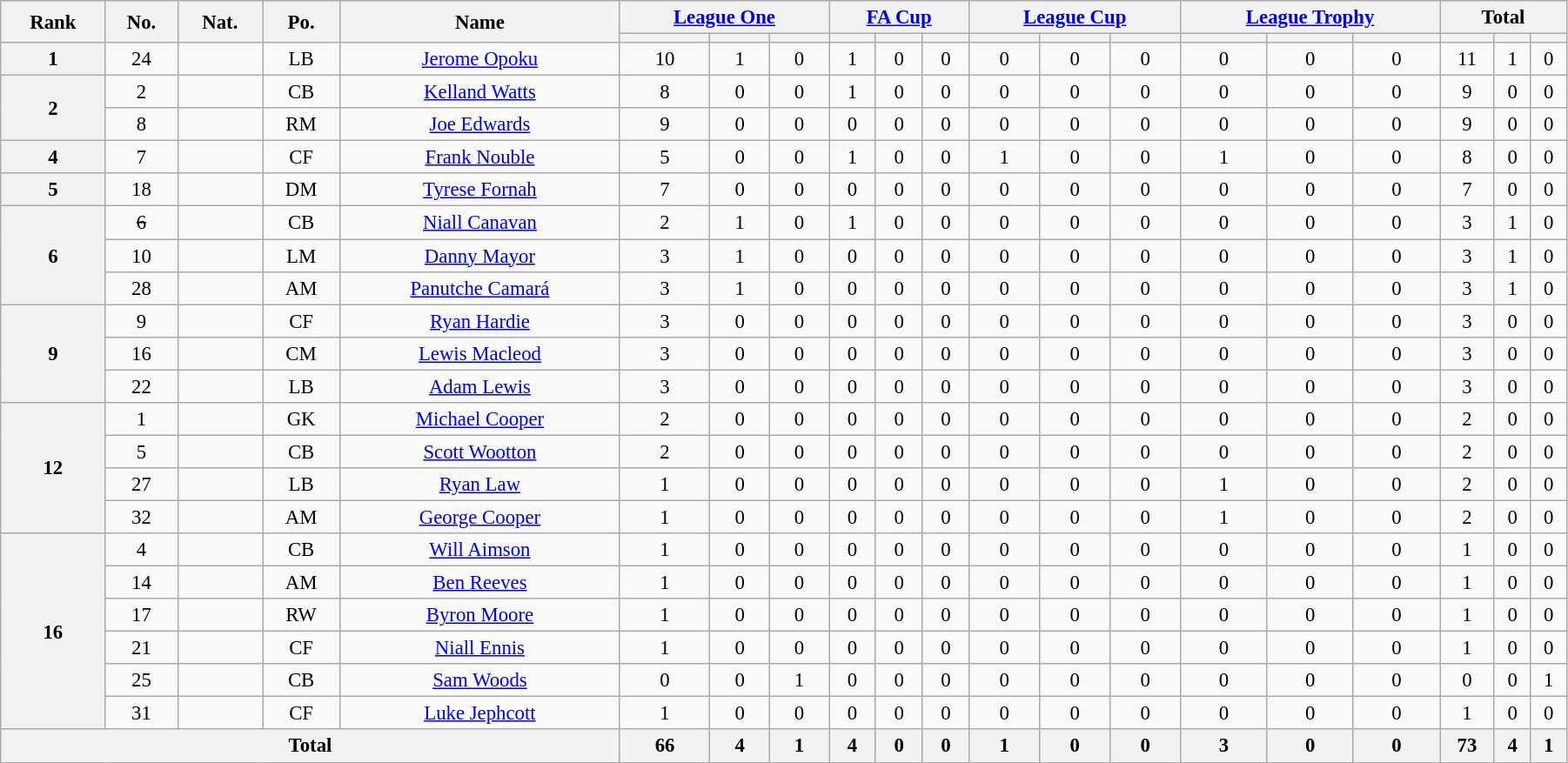<table class="wikitable" style="text-align:center; font-size:95%; width:95%;">
<tr>
<th rowspan=2>Rank</th>
<th rowspan=2>No.</th>
<th rowspan=2>Nat.</th>
<th rowspan=2>Po.</th>
<th rowspan=2>Name</th>
<th colspan=3><a href='#'>League One</a></th>
<th colspan=3><a href='#'>FA Cup</a></th>
<th colspan=3><a href='#'>League Cup</a></th>
<th colspan=3><a href='#'>League Trophy</a></th>
<th colspan=3>Total</th>
</tr>
<tr>
<th></th>
<th></th>
<th></th>
<th></th>
<th></th>
<th></th>
<th></th>
<th></th>
<th></th>
<th></th>
<th></th>
<th></th>
<th></th>
<th></th>
<th></th>
</tr>
<tr>
<th rowpsan=1>1</th>
<td>24</td>
<td></td>
<td>LB</td>
<td><a href='#'>Jerome Opoku</a></td>
<td>10</td>
<td>1</td>
<td>0</td>
<td>1</td>
<td>0</td>
<td>0</td>
<td>0</td>
<td>0</td>
<td>0</td>
<td>0</td>
<td>0</td>
<td>0</td>
<td>11</td>
<td>1</td>
<td>0</td>
</tr>
<tr>
<th rowspan=2>2</th>
<td>2</td>
<td></td>
<td>CB</td>
<td><a href='#'>Kelland Watts</a></td>
<td>8</td>
<td>0</td>
<td>0</td>
<td>1</td>
<td>0</td>
<td>0</td>
<td>0</td>
<td>0</td>
<td>0</td>
<td>0</td>
<td>0</td>
<td>0</td>
<td>9</td>
<td>0</td>
<td>0</td>
</tr>
<tr>
<td>8</td>
<td></td>
<td>RM</td>
<td><a href='#'>Joe Edwards</a></td>
<td>9</td>
<td>0</td>
<td>0</td>
<td>0</td>
<td>0</td>
<td>0</td>
<td>0</td>
<td>0</td>
<td>0</td>
<td>0</td>
<td>0</td>
<td>0</td>
<td>9</td>
<td>0</td>
<td>0</td>
</tr>
<tr>
<th rowspan=1>4</th>
<td>7</td>
<td></td>
<td>CF</td>
<td><a href='#'>Frank Nouble</a></td>
<td>5</td>
<td>0</td>
<td>0</td>
<td>1</td>
<td>0</td>
<td>0</td>
<td>1</td>
<td>0</td>
<td>0</td>
<td>1</td>
<td>0</td>
<td>0</td>
<td>8</td>
<td>0</td>
<td>0</td>
</tr>
<tr>
<th rowspan=1>5</th>
<td>18</td>
<td></td>
<td>DM</td>
<td><a href='#'>Tyrese Fornah</a></td>
<td>7</td>
<td>0</td>
<td>0</td>
<td>0</td>
<td>0</td>
<td>0</td>
<td>0</td>
<td>0</td>
<td>0</td>
<td>0</td>
<td>0</td>
<td>0</td>
<td>7</td>
<td>0</td>
<td>0</td>
</tr>
<tr>
<th rowspan=3>6</th>
<td><s>6</s></td>
<td></td>
<td>CB</td>
<td><a href='#'>Niall Canavan</a></td>
<td>2</td>
<td>1</td>
<td>0</td>
<td>1</td>
<td>0</td>
<td>0</td>
<td>0</td>
<td>0</td>
<td>0</td>
<td>0</td>
<td>0</td>
<td>0</td>
<td>3</td>
<td>1</td>
<td>0</td>
</tr>
<tr>
<td>10</td>
<td></td>
<td>LM</td>
<td><a href='#'>Danny Mayor</a></td>
<td>3</td>
<td>1</td>
<td>0</td>
<td>0</td>
<td>0</td>
<td>0</td>
<td>0</td>
<td>0</td>
<td>0</td>
<td>0</td>
<td>0</td>
<td>0</td>
<td>3</td>
<td>1</td>
<td>0</td>
</tr>
<tr>
<td>28</td>
<td></td>
<td>AM</td>
<td><a href='#'>Panutche Camará</a></td>
<td>3</td>
<td>1</td>
<td>0</td>
<td>0</td>
<td>0</td>
<td>0</td>
<td>0</td>
<td>0</td>
<td>0</td>
<td>0</td>
<td>0</td>
<td>0</td>
<td>3</td>
<td>1</td>
<td>0</td>
</tr>
<tr>
<th rowspan=3>9</th>
<td>9</td>
<td></td>
<td>CF</td>
<td><a href='#'>Ryan Hardie</a></td>
<td>3</td>
<td>0</td>
<td>0</td>
<td>0</td>
<td>0</td>
<td>0</td>
<td>0</td>
<td>0</td>
<td>0</td>
<td>0</td>
<td>0</td>
<td>0</td>
<td>3</td>
<td>0</td>
<td>0</td>
</tr>
<tr>
<td>16</td>
<td></td>
<td>CM</td>
<td><a href='#'>Lewis Macleod</a></td>
<td>3</td>
<td>0</td>
<td>0</td>
<td>0</td>
<td>0</td>
<td>0</td>
<td>0</td>
<td>0</td>
<td>0</td>
<td>0</td>
<td>0</td>
<td>0</td>
<td>3</td>
<td>0</td>
<td>0</td>
</tr>
<tr>
<td>22</td>
<td></td>
<td>LB</td>
<td><a href='#'>Adam Lewis</a></td>
<td>3</td>
<td>0</td>
<td>0</td>
<td>0</td>
<td>0</td>
<td>0</td>
<td>0</td>
<td>0</td>
<td>0</td>
<td>0</td>
<td>0</td>
<td>0</td>
<td>3</td>
<td>0</td>
<td>0</td>
</tr>
<tr>
<th rowspan=4>12</th>
<td>1</td>
<td></td>
<td>GK</td>
<td><a href='#'>Michael Cooper</a></td>
<td>2</td>
<td>0</td>
<td>0</td>
<td>0</td>
<td>0</td>
<td>0</td>
<td>0</td>
<td>0</td>
<td>0</td>
<td>0</td>
<td>0</td>
<td>0</td>
<td>2</td>
<td>0</td>
<td>0</td>
</tr>
<tr>
<td>5</td>
<td></td>
<td>CB</td>
<td><a href='#'>Scott Wootton</a></td>
<td>2</td>
<td>0</td>
<td>0</td>
<td>0</td>
<td>0</td>
<td>0</td>
<td>0</td>
<td>0</td>
<td>0</td>
<td>0</td>
<td>0</td>
<td>0</td>
<td>2</td>
<td>0</td>
<td>0</td>
</tr>
<tr>
<td>27</td>
<td></td>
<td>LB</td>
<td><a href='#'>Ryan Law</a></td>
<td>1</td>
<td>0</td>
<td>0</td>
<td>0</td>
<td>0</td>
<td>0</td>
<td>0</td>
<td>0</td>
<td>0</td>
<td>1</td>
<td>0</td>
<td>0</td>
<td>2</td>
<td>0</td>
<td>0</td>
</tr>
<tr>
<td>32</td>
<td></td>
<td>AM</td>
<td><a href='#'>George Cooper</a></td>
<td>1</td>
<td>0</td>
<td>0</td>
<td>0</td>
<td>0</td>
<td>0</td>
<td>0</td>
<td>0</td>
<td>0</td>
<td>1</td>
<td>0</td>
<td>0</td>
<td>2</td>
<td>0</td>
<td>0</td>
</tr>
<tr>
<th rowspan=6>16</th>
<td>4</td>
<td></td>
<td>CB</td>
<td><a href='#'>Will Aimson</a></td>
<td>1</td>
<td>0</td>
<td>0</td>
<td>0</td>
<td>0</td>
<td>0</td>
<td>0</td>
<td>0</td>
<td>0</td>
<td>0</td>
<td>0</td>
<td>0</td>
<td>1</td>
<td>0</td>
<td>0</td>
</tr>
<tr>
<td>14</td>
<td></td>
<td>AM</td>
<td><a href='#'>Ben Reeves</a></td>
<td>1</td>
<td>0</td>
<td>0</td>
<td>0</td>
<td>0</td>
<td>0</td>
<td>0</td>
<td>0</td>
<td>0</td>
<td>0</td>
<td>0</td>
<td>0</td>
<td>1</td>
<td>0</td>
<td>0</td>
</tr>
<tr>
<td>17</td>
<td></td>
<td>RW</td>
<td><a href='#'>Byron Moore</a></td>
<td>1</td>
<td>0</td>
<td>0</td>
<td>0</td>
<td>0</td>
<td>0</td>
<td>0</td>
<td>0</td>
<td>0</td>
<td>0</td>
<td>0</td>
<td>0</td>
<td>1</td>
<td>0</td>
<td>0</td>
</tr>
<tr>
<td>21</td>
<td></td>
<td>CF</td>
<td><a href='#'>Niall Ennis</a></td>
<td>1</td>
<td>0</td>
<td>0</td>
<td>0</td>
<td>0</td>
<td>0</td>
<td>0</td>
<td>0</td>
<td>0</td>
<td>0</td>
<td>0</td>
<td>0</td>
<td>1</td>
<td>0</td>
<td>0</td>
</tr>
<tr>
<td>25</td>
<td></td>
<td>CB</td>
<td><a href='#'>Sam Woods</a></td>
<td>0</td>
<td>0</td>
<td>1</td>
<td>0</td>
<td>0</td>
<td>0</td>
<td>0</td>
<td>0</td>
<td>0</td>
<td>0</td>
<td>0</td>
<td>0</td>
<td>0</td>
<td>0</td>
<td>1</td>
</tr>
<tr>
<td>31</td>
<td></td>
<td>CF</td>
<td><a href='#'>Luke Jephcott</a></td>
<td>1</td>
<td>0</td>
<td>0</td>
<td>0</td>
<td>0</td>
<td>0</td>
<td>0</td>
<td>0</td>
<td>0</td>
<td>0</td>
<td>0</td>
<td>0</td>
<td>1</td>
<td>0</td>
<td>0</td>
</tr>
<tr>
<th colspan=5>Total</th>
<th>66</th>
<th>4</th>
<th>1</th>
<th>4</th>
<th>0</th>
<th>0</th>
<th>1</th>
<th>0</th>
<th>0</th>
<th>3</th>
<th>0</th>
<th>0</th>
<th>73</th>
<th>4</th>
<th>1</th>
</tr>
</table>
